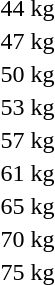<table>
<tr>
<td>44 kg</td>
<td></td>
<td></td>
<td></td>
</tr>
<tr>
<td>47 kg</td>
<td></td>
<td></td>
<td></td>
</tr>
<tr>
<td>50 kg</td>
<td></td>
<td></td>
<td></td>
</tr>
<tr>
<td>53 kg</td>
<td></td>
<td></td>
<td></td>
</tr>
<tr>
<td>57 kg</td>
<td></td>
<td></td>
<td></td>
</tr>
<tr>
<td>61 kg</td>
<td></td>
<td></td>
<td></td>
</tr>
<tr>
<td>65 kg</td>
<td></td>
<td></td>
<td></td>
</tr>
<tr>
<td>70 kg</td>
<td></td>
<td></td>
<td></td>
</tr>
<tr>
<td>75 kg</td>
<td></td>
<td></td>
<td></td>
</tr>
</table>
